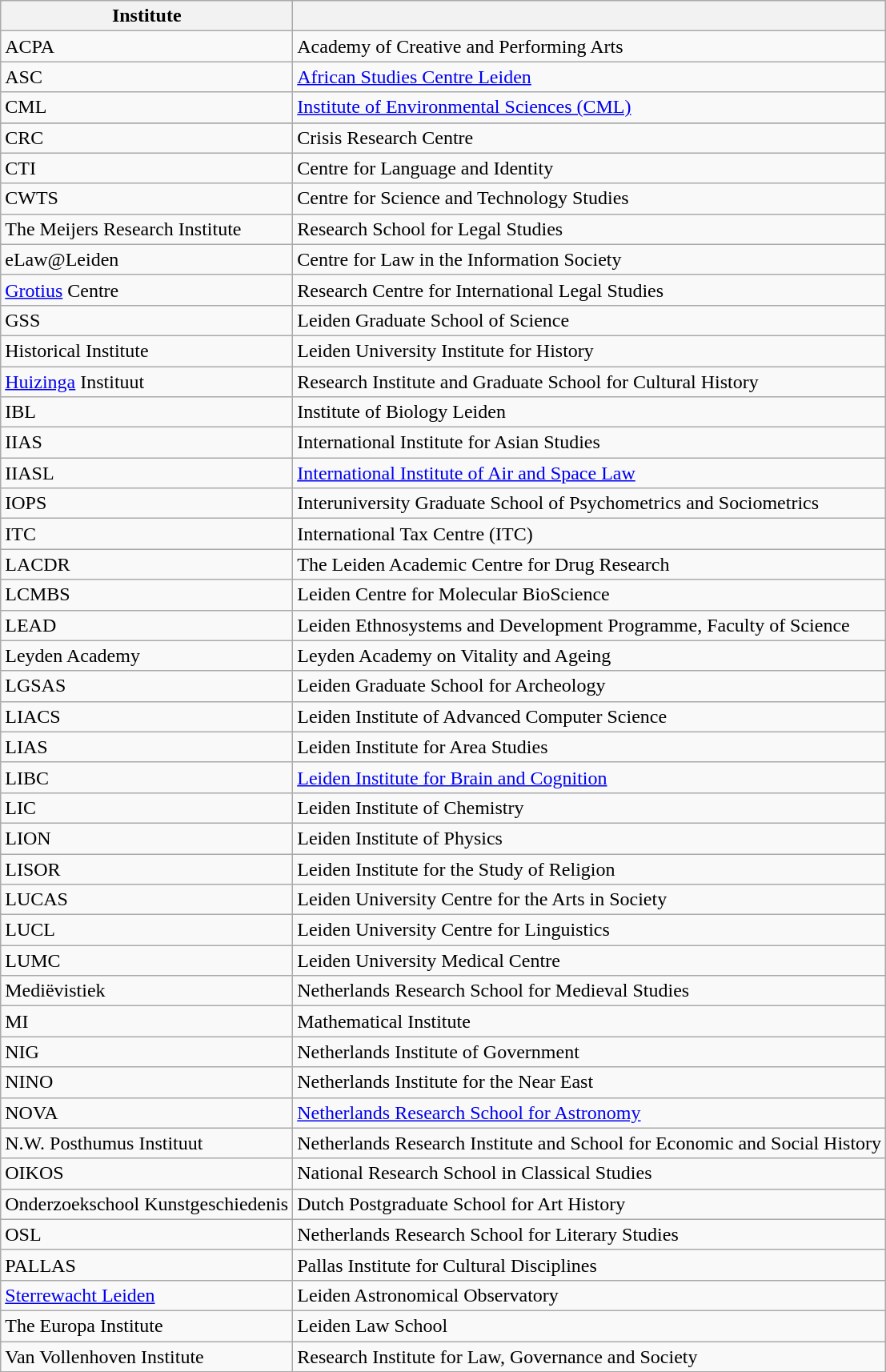<table class="wikitable">
<tr>
<th align=left>Institute</th>
<th></th>
</tr>
<tr>
<td>ACPA</td>
<td>Academy of Creative and Performing Arts</td>
</tr>
<tr>
<td>ASC</td>
<td><a href='#'>African Studies Centre Leiden</a></td>
</tr>
<tr>
<td>CML</td>
<td><a href='#'>Institute of Environmental Sciences (CML)</a></td>
</tr>
<tr>
</tr>
<tr>
<td>CRC</td>
<td>Crisis Research Centre</td>
</tr>
<tr>
<td>CTI</td>
<td>Centre for Language and Identity</td>
</tr>
<tr>
<td>CWTS</td>
<td>Centre for Science and Technology Studies</td>
</tr>
<tr>
<td>The Meijers Research Institute</td>
<td>Research School for Legal Studies</td>
</tr>
<tr>
<td>eLaw@Leiden</td>
<td>Centre for Law in the Information Society</td>
</tr>
<tr>
<td><a href='#'>Grotius</a> Centre</td>
<td>Research Centre for International Legal Studies</td>
</tr>
<tr>
<td>GSS</td>
<td>Leiden Graduate School of Science</td>
</tr>
<tr>
<td>Historical Institute</td>
<td>Leiden University Institute for History</td>
</tr>
<tr>
<td><a href='#'>Huizinga</a> Instituut</td>
<td>Research Institute and Graduate School for Cultural History</td>
</tr>
<tr>
<td>IBL</td>
<td>Institute of Biology Leiden</td>
</tr>
<tr>
<td>IIAS</td>
<td>International Institute for Asian Studies</td>
</tr>
<tr>
<td>IIASL</td>
<td><a href='#'>International Institute of Air and Space Law</a></td>
</tr>
<tr>
<td>IOPS</td>
<td>Interuniversity Graduate School of Psychometrics and Sociometrics</td>
</tr>
<tr>
<td>ITC</td>
<td>International Tax Centre (ITC)</td>
</tr>
<tr>
<td>LACDR</td>
<td>The Leiden Academic Centre for Drug Research</td>
</tr>
<tr>
<td>LCMBS</td>
<td>Leiden Centre for Molecular BioScience</td>
</tr>
<tr>
<td>LEAD</td>
<td>Leiden Ethnosystems and Development Programme, Faculty of Science</td>
</tr>
<tr>
<td>Leyden Academy</td>
<td>Leyden Academy on Vitality and Ageing</td>
</tr>
<tr>
<td>LGSAS</td>
<td>Leiden Graduate School for Archeology</td>
</tr>
<tr>
<td>LIACS</td>
<td>Leiden Institute of Advanced Computer Science</td>
</tr>
<tr>
<td>LIAS</td>
<td>Leiden Institute for Area Studies</td>
</tr>
<tr>
<td>LIBC</td>
<td><a href='#'>Leiden Institute for Brain and Cognition</a></td>
</tr>
<tr>
<td>LIC</td>
<td>Leiden Institute of Chemistry</td>
</tr>
<tr>
<td>LION</td>
<td>Leiden Institute of Physics</td>
</tr>
<tr>
<td>LISOR</td>
<td>Leiden Institute for the Study of Religion</td>
</tr>
<tr>
<td>LUCAS</td>
<td>Leiden University Centre for the Arts in Society</td>
</tr>
<tr>
<td>LUCL</td>
<td>Leiden University Centre for Linguistics</td>
</tr>
<tr>
<td>LUMC</td>
<td>Leiden University Medical Centre</td>
</tr>
<tr>
<td>Mediëvistiek</td>
<td>Netherlands Research School for Medieval Studies</td>
</tr>
<tr>
<td>MI</td>
<td>Mathematical Institute</td>
</tr>
<tr>
<td>NIG</td>
<td>Netherlands Institute of Government</td>
</tr>
<tr>
<td>NINO</td>
<td>Netherlands Institute for the Near East</td>
</tr>
<tr>
<td>NOVA</td>
<td><a href='#'>Netherlands Research School for Astronomy</a></td>
</tr>
<tr>
<td>N.W. Posthumus Instituut</td>
<td>Netherlands Research Institute and School for Economic and Social History</td>
</tr>
<tr>
<td>OIKOS</td>
<td>National Research School in Classical Studies</td>
</tr>
<tr>
<td>Onderzoekschool Kunstgeschiedenis</td>
<td>Dutch Postgraduate School for Art History</td>
</tr>
<tr>
<td>OSL</td>
<td>Netherlands Research School for Literary Studies</td>
</tr>
<tr>
<td>PALLAS</td>
<td>Pallas Institute for Cultural Disciplines</td>
</tr>
<tr>
<td><a href='#'>Sterrewacht Leiden</a></td>
<td>Leiden Astronomical Observatory</td>
</tr>
<tr>
<td>The Europa Institute</td>
<td>Leiden Law School</td>
</tr>
<tr>
<td>Van Vollenhoven Institute</td>
<td>Research Institute for Law, Governance and Society</td>
</tr>
</table>
